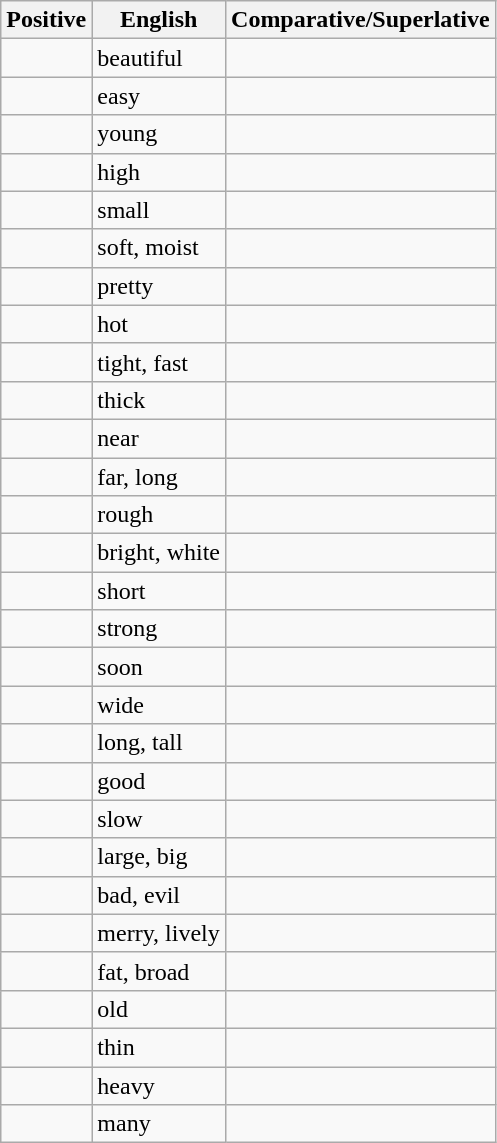<table class="wikitable">
<tr>
<th>Positive</th>
<th>English</th>
<th>Comparative/Superlative</th>
</tr>
<tr>
<td></td>
<td>beautiful</td>
<td></td>
</tr>
<tr>
<td></td>
<td>easy</td>
<td></td>
</tr>
<tr>
<td></td>
<td>young</td>
<td></td>
</tr>
<tr>
<td></td>
<td>high</td>
<td></td>
</tr>
<tr>
<td></td>
<td>small</td>
<td></td>
</tr>
<tr>
<td></td>
<td>soft, moist</td>
<td></td>
</tr>
<tr>
<td></td>
<td>pretty</td>
<td></td>
</tr>
<tr>
<td></td>
<td>hot</td>
<td></td>
</tr>
<tr>
<td></td>
<td>tight, fast</td>
<td></td>
</tr>
<tr>
<td></td>
<td>thick</td>
<td></td>
</tr>
<tr>
<td></td>
<td>near</td>
<td></td>
</tr>
<tr>
<td></td>
<td>far, long</td>
<td></td>
</tr>
<tr>
<td></td>
<td>rough</td>
<td></td>
</tr>
<tr>
<td></td>
<td>bright, white</td>
<td></td>
</tr>
<tr>
<td></td>
<td>short</td>
<td></td>
</tr>
<tr>
<td></td>
<td>strong</td>
<td></td>
</tr>
<tr>
<td></td>
<td>soon</td>
<td></td>
</tr>
<tr>
<td></td>
<td>wide</td>
<td></td>
</tr>
<tr>
<td></td>
<td>long, tall</td>
<td></td>
</tr>
<tr>
<td></td>
<td>good</td>
<td></td>
</tr>
<tr>
<td></td>
<td>slow</td>
<td></td>
</tr>
<tr>
<td></td>
<td>large, big</td>
<td></td>
</tr>
<tr>
<td></td>
<td>bad, evil</td>
<td></td>
</tr>
<tr>
<td></td>
<td>merry, lively</td>
<td></td>
</tr>
<tr>
<td></td>
<td>fat, broad</td>
<td></td>
</tr>
<tr>
<td></td>
<td>old</td>
<td></td>
</tr>
<tr>
<td></td>
<td>thin</td>
<td></td>
</tr>
<tr>
<td></td>
<td>heavy</td>
<td></td>
</tr>
<tr>
<td></td>
<td>many</td>
<td></td>
</tr>
</table>
